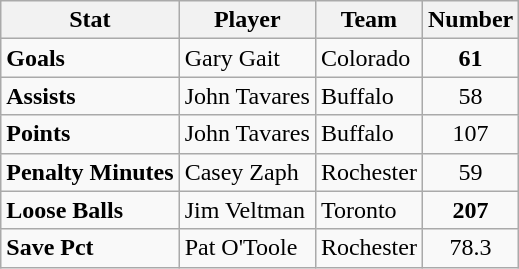<table class="wikitable">
<tr>
<th>Stat</th>
<th>Player</th>
<th>Team</th>
<th>Number</th>
</tr>
<tr>
<td><strong>Goals</strong></td>
<td>Gary Gait</td>
<td>Colorado</td>
<td align="center"><strong>61</strong></td>
</tr>
<tr>
<td><strong>Assists</strong></td>
<td>John Tavares</td>
<td>Buffalo</td>
<td align="center">58</td>
</tr>
<tr>
<td><strong>Points</strong></td>
<td>John Tavares</td>
<td>Buffalo</td>
<td align="center">107</td>
</tr>
<tr>
<td><strong>Penalty Minutes</strong></td>
<td>Casey Zaph</td>
<td>Rochester</td>
<td align="center">59</td>
</tr>
<tr>
<td><strong>Loose Balls</strong></td>
<td>Jim Veltman</td>
<td>Toronto</td>
<td align="center"><strong>207</strong></td>
</tr>
<tr>
<td><strong>Save Pct</strong></td>
<td>Pat O'Toole</td>
<td>Rochester</td>
<td align="center">78.3</td>
</tr>
</table>
